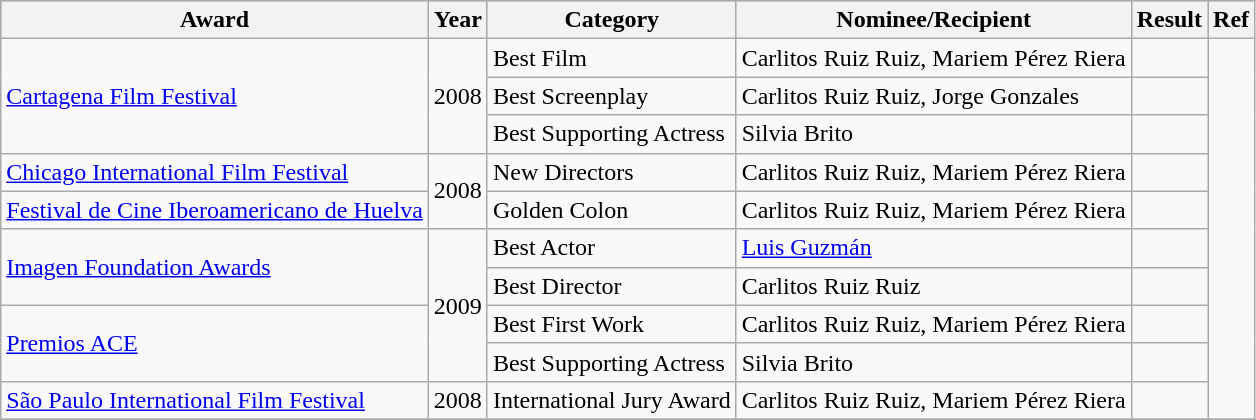<table class="wikitable">
<tr style="background:#b0c4de; text-align:center;">
<th>Award</th>
<th>Year</th>
<th>Category</th>
<th>Nominee/Recipient</th>
<th>Result</th>
<th>Ref</th>
</tr>
<tr>
<td rowspan="3"><a href='#'>Cartagena Film Festival</a></td>
<td rowspan="3">2008</td>
<td>Best Film</td>
<td>Carlitos Ruiz Ruiz, Mariem Pérez Riera</td>
<td></td>
<td rowspan="10"></td>
</tr>
<tr>
<td>Best Screenplay</td>
<td>Carlitos Ruiz Ruiz, Jorge Gonzales</td>
<td></td>
</tr>
<tr>
<td>Best Supporting Actress</td>
<td>Silvia Brito</td>
<td></td>
</tr>
<tr>
<td><a href='#'>Chicago International Film Festival</a></td>
<td rowspan="2">2008</td>
<td>New Directors</td>
<td>Carlitos Ruiz Ruiz, Mariem Pérez Riera</td>
<td></td>
</tr>
<tr>
<td><a href='#'>Festival de Cine Iberoamericano de Huelva</a></td>
<td>Golden Colon</td>
<td>Carlitos Ruiz Ruiz, Mariem Pérez Riera</td>
<td></td>
</tr>
<tr>
<td rowspan="2"><a href='#'>Imagen Foundation Awards</a></td>
<td rowspan="4">2009</td>
<td>Best Actor</td>
<td><a href='#'>Luis Guzmán</a></td>
<td></td>
</tr>
<tr>
<td>Best Director</td>
<td>Carlitos Ruiz Ruiz</td>
<td></td>
</tr>
<tr>
<td rowspan="2"><a href='#'>Premios ACE</a></td>
<td>Best First Work</td>
<td>Carlitos Ruiz Ruiz, Mariem Pérez Riera</td>
<td></td>
</tr>
<tr>
<td>Best Supporting Actress</td>
<td>Silvia Brito</td>
<td></td>
</tr>
<tr>
<td><a href='#'>São Paulo International Film Festival</a></td>
<td>2008</td>
<td>International Jury Award</td>
<td>Carlitos Ruiz Ruiz, Mariem Pérez Riera</td>
<td></td>
</tr>
<tr>
</tr>
</table>
